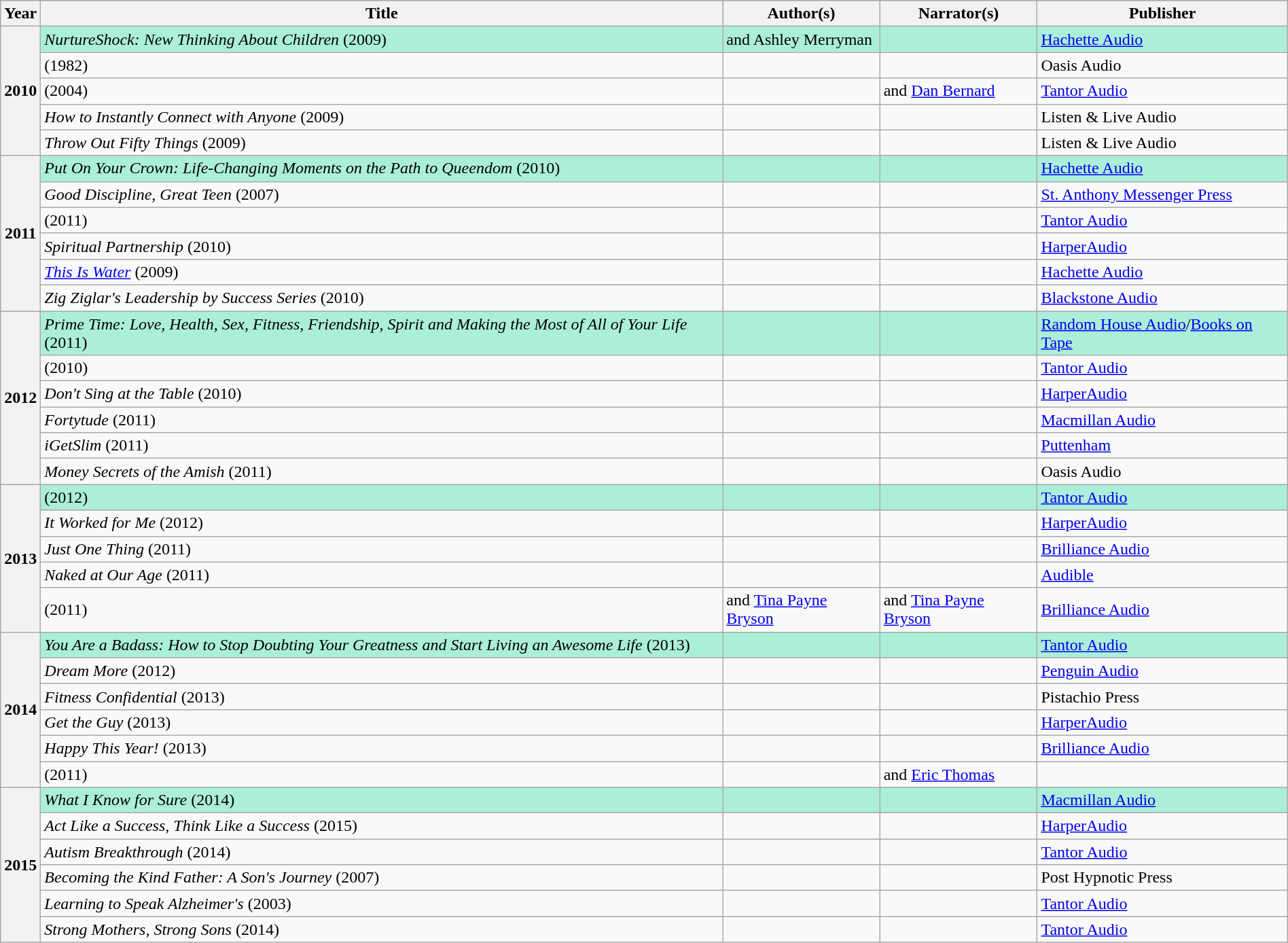<table class="wikitable sortable mw-collapsible" style="width:100%">
<tr bgcolor="#bebebe">
<th scope=“col” width=“4%”>Year</th>
<th scope=“col” width=“24%”>Title</th>
<th scope=“col” width=“24%”>Author(s)</th>
<th scope=“col” width=“24%”>Narrator(s)</th>
<th scope=“col” width=“24%”>Publisher</th>
</tr>
<tr style=background:#ABEED9>
<th rowspan="5">2010<br></th>
<td><em>NurtureShock: New Thinking About Children</em> (2009)</td>
<td> and Ashley Merryman</td>
<td></td>
<td><a href='#'>Hachette Audio</a></td>
</tr>
<tr>
<td> (1982)</td>
<td></td>
<td></td>
<td>Oasis Audio</td>
</tr>
<tr>
<td> (2004)</td>
<td></td>
<td> and <a href='#'>Dan Bernard</a></td>
<td><a href='#'>Tantor Audio</a></td>
</tr>
<tr>
<td><em>How to Instantly Connect with Anyone</em> (2009)</td>
<td></td>
<td></td>
<td>Listen & Live Audio</td>
</tr>
<tr>
<td><em>Throw Out Fifty Things</em> (2009)</td>
<td></td>
<td></td>
<td>Listen & Live Audio</td>
</tr>
<tr style=background:#ABEED9>
<th rowspan="6">2011<br></th>
<td><em>Put On Your Crown: Life-Changing Moments on the Path to Queendom</em> (2010)</td>
<td></td>
<td></td>
<td><a href='#'>Hachette Audio</a></td>
</tr>
<tr>
<td><em>Good Discipline, Great Teen</em> (2007)</td>
<td></td>
<td></td>
<td><a href='#'>St. Anthony Messenger Press</a></td>
</tr>
<tr>
<td> (2011)</td>
<td></td>
<td></td>
<td><a href='#'>Tantor Audio</a></td>
</tr>
<tr>
<td><em>Spiritual Partnership</em> (2010)</td>
<td></td>
<td></td>
<td><a href='#'>HarperAudio</a></td>
</tr>
<tr>
<td><em><a href='#'>This Is Water</a></em> (2009)</td>
<td></td>
<td></td>
<td><a href='#'>Hachette Audio</a></td>
</tr>
<tr>
<td><em>Zig Ziglar's Leadership by Success Series</em> (2010)</td>
<td></td>
<td></td>
<td><a href='#'>Blackstone Audio</a></td>
</tr>
<tr style=background:#ABEED9>
<th rowspan="6">2012<br></th>
<td><em>Prime Time: Love, Health, Sex, Fitness, Friendship, Spirit and Making the Most of All of Your Life</em> (2011)</td>
<td></td>
<td></td>
<td><a href='#'>Random House Audio</a>/<a href='#'>Books on Tape</a></td>
</tr>
<tr>
<td> (2010)</td>
<td></td>
<td></td>
<td><a href='#'>Tantor Audio</a></td>
</tr>
<tr>
<td><em>Don't Sing at the Table</em> (2010)</td>
<td></td>
<td></td>
<td><a href='#'>HarperAudio</a></td>
</tr>
<tr>
<td><em>Fortytude</em> (2011)</td>
<td></td>
<td></td>
<td><a href='#'>Macmillan Audio</a></td>
</tr>
<tr>
<td><em>iGetSlim</em> (2011)</td>
<td></td>
<td></td>
<td><a href='#'>Puttenham</a></td>
</tr>
<tr>
<td><em>Money Secrets of the Amish</em> (2011)</td>
<td></td>
<td></td>
<td>Oasis Audio</td>
</tr>
<tr style=background:#ABEED9>
<th rowspan="5">2013<br></th>
<td> (2012)</td>
<td></td>
<td></td>
<td><a href='#'>Tantor Audio</a></td>
</tr>
<tr>
<td><em>It Worked for Me</em> (2012)</td>
<td></td>
<td></td>
<td><a href='#'>HarperAudio</a></td>
</tr>
<tr>
<td><em>Just One Thing</em> (2011)</td>
<td></td>
<td></td>
<td><a href='#'>Brilliance Audio</a></td>
</tr>
<tr>
<td><em>Naked at Our Age</em> (2011)</td>
<td></td>
<td></td>
<td><a href='#'>Audible</a></td>
</tr>
<tr>
<td> (2011)</td>
<td> and <a href='#'>Tina Payne Bryson</a></td>
<td> and <a href='#'>Tina Payne Bryson</a></td>
<td><a href='#'>Brilliance Audio</a></td>
</tr>
<tr style=background:#ABEED9>
<th rowspan="6">2014<br></th>
<td><em>You Are a Badass: How to Stop Doubting Your Greatness and Start Living an Awesome Life</em> (2013)</td>
<td></td>
<td></td>
<td><a href='#'>Tantor Audio</a></td>
</tr>
<tr>
<td><em>Dream More</em> (2012)</td>
<td></td>
<td></td>
<td><a href='#'>Penguin Audio</a></td>
</tr>
<tr>
<td><em>Fitness Confidential</em> (2013)</td>
<td></td>
<td></td>
<td>Pistachio Press</td>
</tr>
<tr>
<td><em>Get the Guy</em> (2013)</td>
<td></td>
<td></td>
<td><a href='#'>HarperAudio</a></td>
</tr>
<tr>
<td><em>Happy This Year!</em> (2013)</td>
<td></td>
<td></td>
<td><a href='#'>Brilliance Audio</a></td>
</tr>
<tr>
<td> (2011)</td>
<td></td>
<td> and <a href='#'>Eric Thomas</a></td>
<td></td>
</tr>
<tr style=background:#ABEED9>
<th rowspan="6">2015<br></th>
<td><em>What I Know for Sure</em> (2014)</td>
<td></td>
<td></td>
<td><a href='#'>Macmillan Audio</a></td>
</tr>
<tr>
<td><em>Act Like a Success, Think Like a Success</em> (2015)</td>
<td></td>
<td></td>
<td><a href='#'>HarperAudio</a></td>
</tr>
<tr>
<td><em>Autism Breakthrough</em> (2014)</td>
<td></td>
<td></td>
<td><a href='#'>Tantor Audio</a></td>
</tr>
<tr>
<td><em>Becoming the Kind Father: A Son's Journey</em> (2007)</td>
<td></td>
<td></td>
<td>Post Hypnotic Press</td>
</tr>
<tr>
<td><em>Learning to Speak Alzheimer's</em> (2003)</td>
<td></td>
<td></td>
<td><a href='#'>Tantor Audio</a></td>
</tr>
<tr>
<td><em>Strong Mothers, Strong Sons</em> (2014)</td>
<td></td>
<td></td>
<td><a href='#'>Tantor Audio</a></td>
</tr>
</table>
